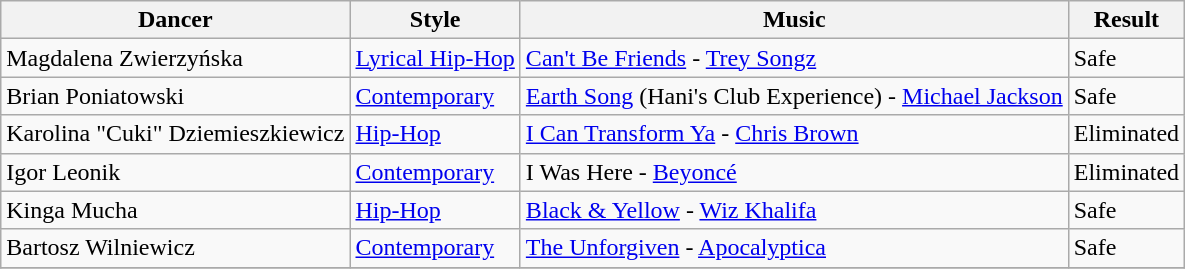<table class="wikitable">
<tr>
<th>Dancer</th>
<th>Style</th>
<th>Music</th>
<th>Result</th>
</tr>
<tr>
<td>Magdalena Zwierzyńska</td>
<td><a href='#'>Lyrical Hip-Hop</a></td>
<td><a href='#'>Can't Be Friends</a> - <a href='#'>Trey Songz</a></td>
<td>Safe</td>
</tr>
<tr>
<td>Brian Poniatowski</td>
<td><a href='#'>Contemporary</a></td>
<td><a href='#'>Earth Song</a> (Hani's Club Experience) - <a href='#'>Michael Jackson</a></td>
<td>Safe</td>
</tr>
<tr>
<td>Karolina "Cuki" Dziemieszkiewicz</td>
<td><a href='#'>Hip-Hop</a></td>
<td><a href='#'>I Can Transform Ya</a> - <a href='#'>Chris Brown</a></td>
<td>Eliminated</td>
</tr>
<tr>
<td>Igor Leonik</td>
<td><a href='#'>Contemporary</a></td>
<td>I Was Here - <a href='#'>Beyoncé</a></td>
<td>Eliminated</td>
</tr>
<tr>
<td>Kinga Mucha</td>
<td><a href='#'>Hip-Hop</a></td>
<td><a href='#'>Black & Yellow</a> - <a href='#'>Wiz Khalifa</a></td>
<td>Safe</td>
</tr>
<tr>
<td>Bartosz Wilniewicz</td>
<td><a href='#'>Contemporary</a></td>
<td><a href='#'>The Unforgiven</a> - <a href='#'>Apocalyptica</a></td>
<td>Safe</td>
</tr>
<tr>
</tr>
</table>
